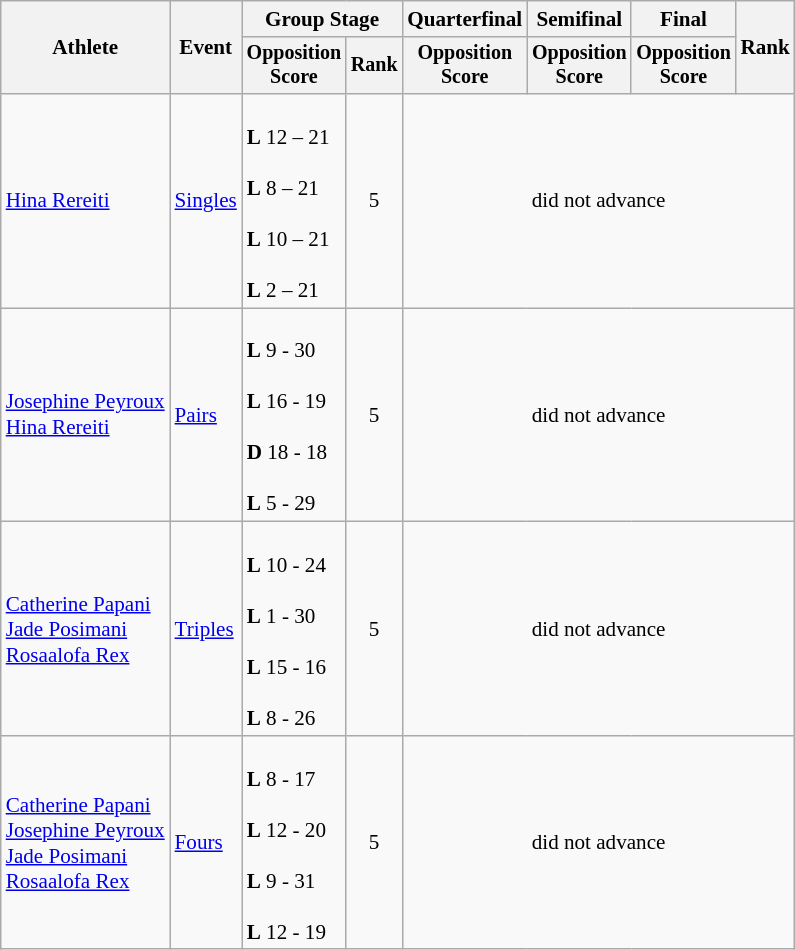<table class="wikitable" style="font-size:88%">
<tr>
<th rowspan=2>Athlete</th>
<th rowspan=2>Event</th>
<th colspan=2>Group Stage</th>
<th>Quarterfinal</th>
<th>Semifinal</th>
<th>Final</th>
<th rowspan=2>Rank</th>
</tr>
<tr style="font-size:95%">
<th>Opposition<br>Score</th>
<th>Rank</th>
<th>Opposition<br>Score</th>
<th>Opposition<br>Score</th>
<th>Opposition<br>Score</th>
</tr>
<tr align=center>
<td align=left><a href='#'>Hina Rereiti</a></td>
<td align=left><a href='#'>Singles</a></td>
<td align=left><br><strong>L</strong> 12 – 21<br><br><strong>L</strong> 8 – 21<br><br><strong>L</strong> 10 – 21<br><br><strong>L</strong> 2 – 21</td>
<td>5</td>
<td colspan=4>did not advance</td>
</tr>
<tr align=center>
<td align=left><a href='#'>Josephine Peyroux</a><br><a href='#'>Hina Rereiti</a></td>
<td align=left><a href='#'>Pairs</a></td>
<td align=left><br><strong>L</strong> 9 - 30<br><br><strong>L</strong> 16 - 19<br><br><strong>D</strong> 18 - 18<br><br><strong>L</strong> 5 - 29</td>
<td>5</td>
<td colspan=4>did not advance</td>
</tr>
<tr align=center>
<td align=left><a href='#'>Catherine Papani</a><br><a href='#'>Jade Posimani</a><br><a href='#'>Rosaalofa Rex</a></td>
<td align=left><a href='#'>Triples</a></td>
<td align=left><br><strong>L</strong> 10 - 24<br><br><strong>L</strong> 1 - 30<br><br><strong>L</strong> 15 - 16<br><br><strong>L</strong> 8 - 26</td>
<td>5</td>
<td colspan=4>did not advance</td>
</tr>
<tr align=center>
<td align=left><a href='#'>Catherine Papani</a><br><a href='#'>Josephine Peyroux</a><br><a href='#'>Jade Posimani</a><br><a href='#'>Rosaalofa Rex</a></td>
<td align=left><a href='#'>Fours</a></td>
<td align=left><br><strong>L</strong> 8 - 17<br><br><strong>L</strong> 12 - 20<br><br><strong>L</strong> 9 - 31<br><br><strong>L</strong> 12 - 19</td>
<td>5</td>
<td colspan=4>did not advance</td>
</tr>
</table>
